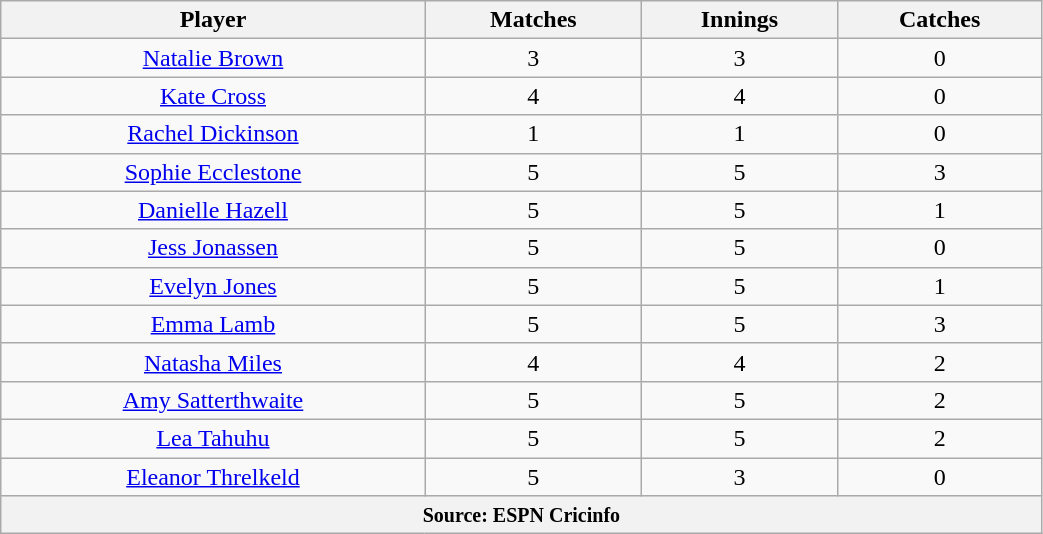<table class="wikitable" style="text-align:center; width:55%;">
<tr>
<th>Player</th>
<th>Matches</th>
<th>Innings</th>
<th>Catches</th>
</tr>
<tr>
<td><a href='#'>Natalie Brown</a></td>
<td>3</td>
<td>3</td>
<td>0</td>
</tr>
<tr>
<td><a href='#'>Kate Cross</a></td>
<td>4</td>
<td>4</td>
<td>0</td>
</tr>
<tr>
<td><a href='#'>Rachel Dickinson</a></td>
<td>1</td>
<td>1</td>
<td>0</td>
</tr>
<tr>
<td><a href='#'>Sophie Ecclestone</a></td>
<td>5</td>
<td>5</td>
<td>3</td>
</tr>
<tr>
<td><a href='#'>Danielle Hazell</a></td>
<td>5</td>
<td>5</td>
<td>1</td>
</tr>
<tr>
<td><a href='#'>Jess Jonassen</a></td>
<td>5</td>
<td>5</td>
<td>0</td>
</tr>
<tr>
<td><a href='#'>Evelyn Jones</a></td>
<td>5</td>
<td>5</td>
<td>1</td>
</tr>
<tr>
<td><a href='#'>Emma Lamb</a></td>
<td>5</td>
<td>5</td>
<td>3</td>
</tr>
<tr>
<td><a href='#'>Natasha Miles</a></td>
<td>4</td>
<td>4</td>
<td>2</td>
</tr>
<tr>
<td><a href='#'>Amy Satterthwaite</a></td>
<td>5</td>
<td>5</td>
<td>2</td>
</tr>
<tr>
<td><a href='#'>Lea Tahuhu</a></td>
<td>5</td>
<td>5</td>
<td>2</td>
</tr>
<tr>
<td><a href='#'>Eleanor Threlkeld</a></td>
<td>5</td>
<td>3</td>
<td>0</td>
</tr>
<tr>
<th colspan="4"><small>Source: ESPN Cricinfo </small></th>
</tr>
</table>
